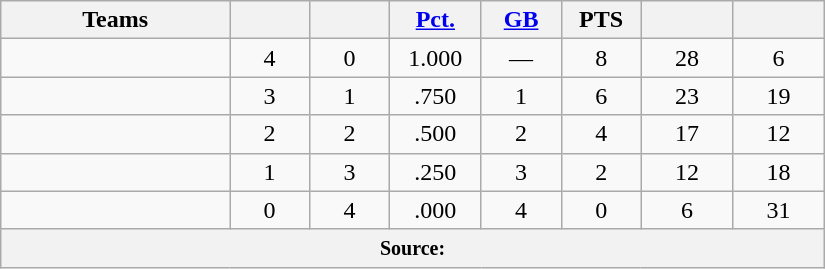<table class="wikitable" width="550" style="text-align:center;">
<tr>
<th width="20%">Teams</th>
<th width="7%"></th>
<th width="7%"></th>
<th width="8%"><a href='#'>Pct.</a></th>
<th width="7%"><a href='#'>GB</a></th>
<th width="7%">PTS</th>
<th width="8%"></th>
<th width="8%"></th>
</tr>
<tr>
<td align=left></td>
<td>4</td>
<td>0</td>
<td>1.000</td>
<td>—</td>
<td>8</td>
<td>28</td>
<td>6</td>
</tr>
<tr>
<td align=left></td>
<td>3</td>
<td>1</td>
<td>.750</td>
<td>1</td>
<td>6</td>
<td>23</td>
<td>19</td>
</tr>
<tr>
<td align=left></td>
<td>2</td>
<td>2</td>
<td>.500</td>
<td>2</td>
<td>4</td>
<td>17</td>
<td>12</td>
</tr>
<tr>
<td align=left></td>
<td>1</td>
<td>3</td>
<td>.250</td>
<td>3</td>
<td>2</td>
<td>12</td>
<td>18</td>
</tr>
<tr>
<td align=left></td>
<td>0</td>
<td>4</td>
<td>.000</td>
<td>4</td>
<td>0</td>
<td>6</td>
<td>31</td>
</tr>
<tr>
<th colspan="8"><small>Source: </small></th>
</tr>
</table>
